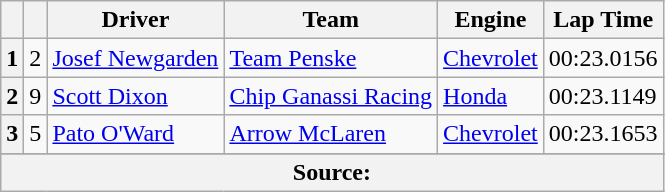<table class="wikitable">
<tr>
<th></th>
<th></th>
<th>Driver</th>
<th>Team</th>
<th>Engine</th>
<th>Lap Time</th>
</tr>
<tr>
<th>1</th>
<td align="center">2</td>
<td> <a href='#'>Josef Newgarden</a></td>
<td><a href='#'>Team Penske</a></td>
<td><a href='#'>Chevrolet</a></td>
<td>00:23.0156</td>
</tr>
<tr>
<th>2</th>
<td align="center">9</td>
<td> <a href='#'>Scott Dixon</a> <strong></strong></td>
<td><a href='#'>Chip Ganassi Racing</a></td>
<td><a href='#'>Honda</a></td>
<td>00:23.1149</td>
</tr>
<tr>
<th>3</th>
<td align="center">5</td>
<td> <a href='#'>Pato O'Ward</a></td>
<td><a href='#'>Arrow McLaren</a></td>
<td><a href='#'>Chevrolet</a></td>
<td>00:23.1653</td>
</tr>
<tr>
</tr>
<tr class="sortbottom">
<th colspan="6">Source:</th>
</tr>
</table>
